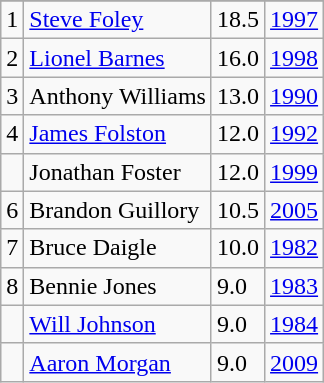<table class="wikitable">
<tr>
</tr>
<tr>
<td>1</td>
<td><a href='#'>Steve Foley</a></td>
<td>18.5</td>
<td><a href='#'>1997</a></td>
</tr>
<tr>
<td>2</td>
<td><a href='#'>Lionel Barnes</a></td>
<td>16.0</td>
<td><a href='#'>1998</a></td>
</tr>
<tr>
<td>3</td>
<td>Anthony Williams</td>
<td>13.0</td>
<td><a href='#'>1990</a></td>
</tr>
<tr>
<td>4</td>
<td><a href='#'>James Folston</a></td>
<td>12.0</td>
<td><a href='#'>1992</a></td>
</tr>
<tr>
<td></td>
<td>Jonathan Foster</td>
<td>12.0</td>
<td><a href='#'>1999</a></td>
</tr>
<tr>
<td>6</td>
<td>Brandon Guillory</td>
<td>10.5</td>
<td><a href='#'>2005</a></td>
</tr>
<tr>
<td>7</td>
<td>Bruce Daigle</td>
<td>10.0</td>
<td><a href='#'>1982</a></td>
</tr>
<tr>
<td>8</td>
<td>Bennie Jones</td>
<td>9.0</td>
<td><a href='#'>1983</a></td>
</tr>
<tr>
<td></td>
<td><a href='#'>Will Johnson</a></td>
<td>9.0</td>
<td><a href='#'>1984</a></td>
</tr>
<tr>
<td></td>
<td><a href='#'>Aaron Morgan</a></td>
<td>9.0</td>
<td><a href='#'>2009</a></td>
</tr>
</table>
